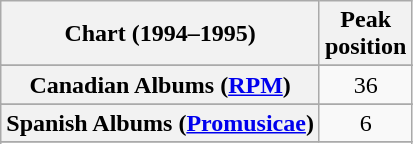<table class="wikitable sortable plainrowheaders" style="text-align:center;">
<tr>
<th scope="col">Chart (1994–1995)</th>
<th scope="col">Peak<br> position</th>
</tr>
<tr>
</tr>
<tr>
<th scope="row">Canadian Albums (<a href='#'>RPM</a>)</th>
<td style="text-align:center;">36</td>
</tr>
<tr>
</tr>
<tr>
</tr>
<tr>
</tr>
<tr>
<th scope="row">Spanish Albums (<a href='#'>Promusicae</a>)</th>
<td align="center">6</td>
</tr>
<tr>
</tr>
<tr>
</tr>
<tr>
</tr>
<tr>
</tr>
</table>
